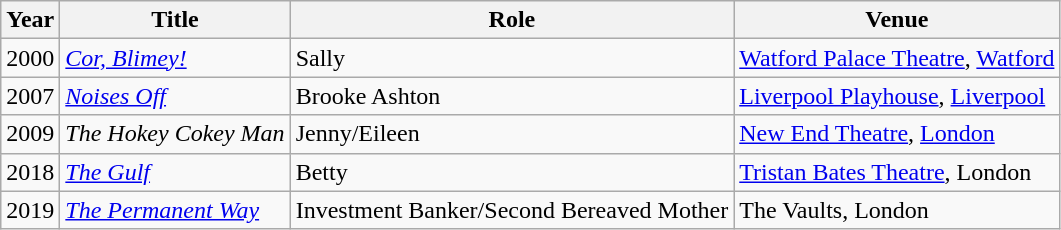<table class="wikitable sortable">
<tr>
<th>Year</th>
<th>Title</th>
<th>Role</th>
<th>Venue</th>
</tr>
<tr>
<td>2000</td>
<td><em><a href='#'>Cor, Blimey!</a></em></td>
<td>Sally</td>
<td><a href='#'>Watford Palace Theatre</a>, <a href='#'>Watford</a></td>
</tr>
<tr>
<td>2007</td>
<td><em><a href='#'>Noises Off</a></em></td>
<td>Brooke Ashton</td>
<td><a href='#'>Liverpool Playhouse</a>, <a href='#'>Liverpool</a></td>
</tr>
<tr>
<td>2009</td>
<td><em>The Hokey Cokey Man</em></td>
<td>Jenny/Eileen</td>
<td><a href='#'>New End Theatre</a>, <a href='#'>London</a></td>
</tr>
<tr>
<td>2018</td>
<td><em><a href='#'>The Gulf</a></em></td>
<td>Betty</td>
<td><a href='#'>Tristan Bates Theatre</a>, London</td>
</tr>
<tr>
<td>2019</td>
<td><em><a href='#'>The Permanent Way</a></em></td>
<td>Investment Banker/Second Bereaved Mother</td>
<td>The Vaults, London</td>
</tr>
</table>
